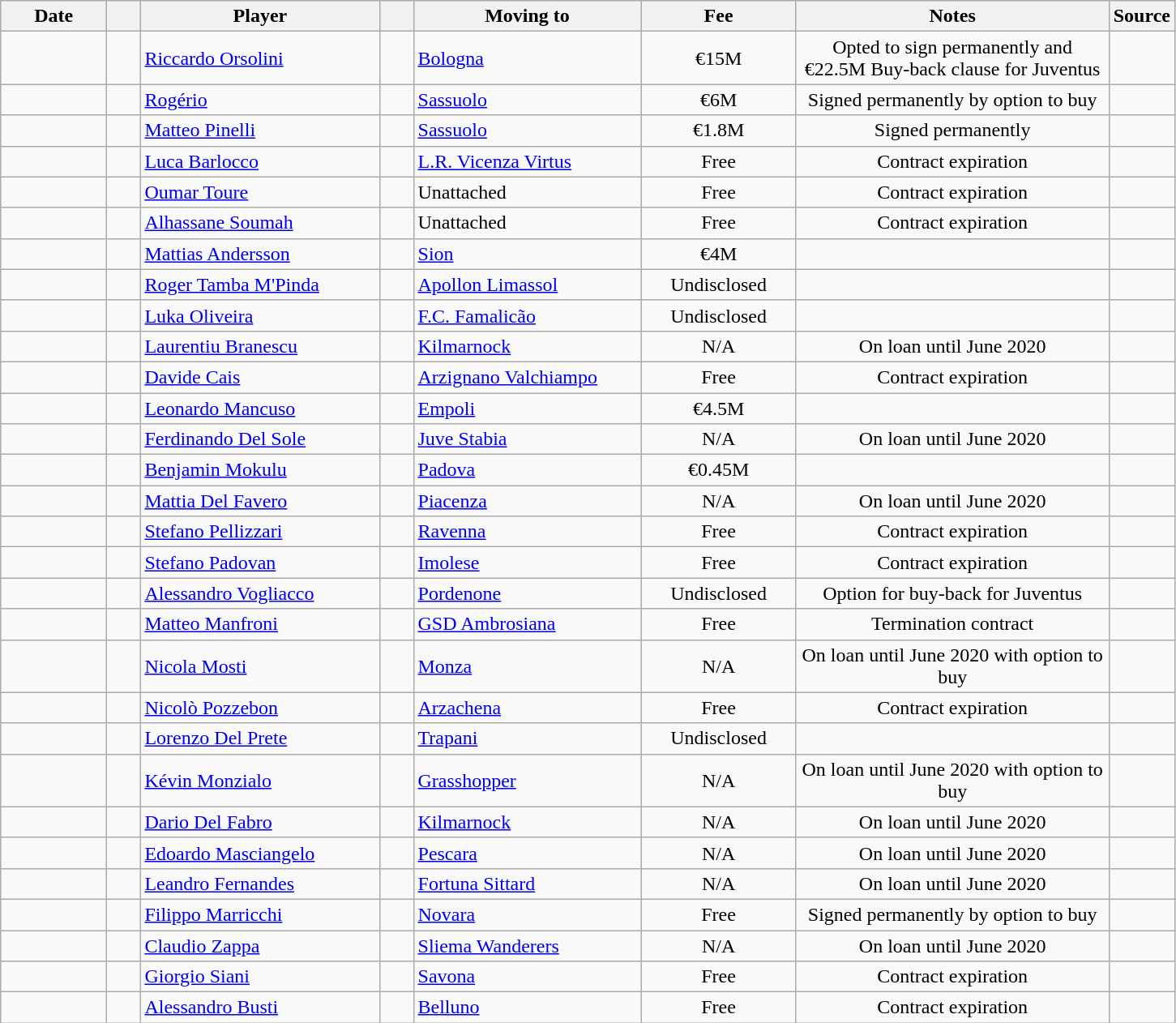<table class="wikitable collapsible collapsed sortable">
<tr>
<th style="width:80px;">Date</th>
<th style="width:20px;"></th>
<th style="width:190px;">Player</th>
<th style="width:20px;"></th>
<th style="width:180px;">Moving to</th>
<th style="width:120px;" class="unsortable">Fee</th>
<th style="width:250px;" class="unsortable">Notes</th>
<th style="width:20px;">Source</th>
</tr>
<tr>
<td></td>
<td align=center></td>
<td> <a href='#'>Riccardo Orsolini</a></td>
<td align=center></td>
<td> <a href='#'>Bologna</a></td>
<td align=center>€15M</td>
<td align=center>Opted to sign permanently and €22.5M Buy-back clause for Juventus</td>
<td></td>
</tr>
<tr>
<td></td>
<td align=center></td>
<td> <a href='#'>Rogério</a></td>
<td align=center></td>
<td> <a href='#'>Sassuolo</a></td>
<td align=center>€6M</td>
<td align=center>Signed permanently by option to buy</td>
<td></td>
</tr>
<tr>
<td></td>
<td align=center></td>
<td> <a href='#'>Matteo Pinelli</a></td>
<td align=center></td>
<td> <a href='#'>Sassuolo</a></td>
<td align=center>€1.8M</td>
<td align=center>Signed permanently</td>
<td></td>
</tr>
<tr>
<td></td>
<td align=center></td>
<td> <a href='#'>Luca Barlocco</a></td>
<td align=center></td>
<td> <a href='#'>L.R. Vicenza Virtus</a></td>
<td align=center>Free</td>
<td align=center>Contract expiration</td>
<td></td>
</tr>
<tr>
<td></td>
<td align=center></td>
<td> <a href='#'>Oumar Toure</a></td>
<td align=center></td>
<td>Unattached</td>
<td align=center>Free</td>
<td align=center>Contract expiration</td>
<td></td>
</tr>
<tr>
<td></td>
<td align=center></td>
<td> <a href='#'>Alhassane Soumah</a></td>
<td align=center></td>
<td>Unattached</td>
<td align=center>Free</td>
<td align=center>Contract expiration</td>
<td></td>
</tr>
<tr>
<td></td>
<td align=center></td>
<td> <a href='#'>Mattias Andersson</a></td>
<td align=center></td>
<td> <a href='#'>Sion</a></td>
<td align=center>€4M</td>
<td align=center></td>
<td><small></small></td>
</tr>
<tr>
<td></td>
<td align=center></td>
<td> <a href='#'>Roger Tamba M'Pinda</a></td>
<td align=center></td>
<td> <a href='#'>Apollon Limassol</a></td>
<td align=center>Undisclosed</td>
<td align=center></td>
<td><small> </small></td>
</tr>
<tr>
<td></td>
<td align=center></td>
<td> <a href='#'>Luka Oliveira</a></td>
<td align=center></td>
<td> <a href='#'>F.C. Famalicão</a></td>
<td align=center>Undisclosed</td>
<td align=center></td>
<td><small></small></td>
</tr>
<tr>
<td></td>
<td align=center></td>
<td> <a href='#'>Laurentiu Branescu</a></td>
<td align=center></td>
<td> <a href='#'>Kilmarnock</a></td>
<td align=center>N/A</td>
<td align=center>On loan until June 2020</td>
<td><small></small></td>
</tr>
<tr>
<td></td>
<td align=center></td>
<td> <a href='#'>Davide Cais</a></td>
<td align=center></td>
<td> <a href='#'>Arzignano Valchiampo</a></td>
<td align=center>Free</td>
<td align=center>Contract expiration</td>
<td><small></small></td>
</tr>
<tr>
<td></td>
<td align=center></td>
<td> <a href='#'>Leonardo Mancuso</a></td>
<td align=center></td>
<td> <a href='#'>Empoli</a></td>
<td align=center>€4.5M</td>
<td align=center></td>
<td><small></small></td>
</tr>
<tr>
<td></td>
<td align=center></td>
<td> <a href='#'>Ferdinando Del Sole</a></td>
<td align=center></td>
<td> <a href='#'>Juve Stabia</a></td>
<td align=center>N/A</td>
<td align=center>On loan until June 2020</td>
<td><small></small></td>
</tr>
<tr>
<td></td>
<td align=center></td>
<td> <a href='#'>Benjamin Mokulu</a></td>
<td align=center></td>
<td> <a href='#'>Padova</a></td>
<td align=center>€0.45M</td>
<td align=center></td>
<td><small></small></td>
</tr>
<tr>
<td></td>
<td align=center></td>
<td> <a href='#'>Mattia Del Favero</a></td>
<td align=center></td>
<td> <a href='#'>Piacenza</a></td>
<td align=center>N/A</td>
<td align=center>On loan until June 2020</td>
<td><small></small></td>
</tr>
<tr>
<td></td>
<td align=center></td>
<td> <a href='#'>Stefano Pellizzari</a></td>
<td align=center></td>
<td> <a href='#'>Ravenna</a></td>
<td align=center>Free</td>
<td align=center>Contract expiration</td>
<td><small></small></td>
</tr>
<tr>
<td></td>
<td align=center></td>
<td> <a href='#'>Stefano Padovan</a></td>
<td align=center></td>
<td> <a href='#'>Imolese</a></td>
<td align=center>Free</td>
<td align=center>Contract expiration</td>
<td><small> </small></td>
</tr>
<tr>
<td></td>
<td align=center></td>
<td> <a href='#'>Alessandro Vogliacco</a></td>
<td align=center></td>
<td> <a href='#'>Pordenone</a></td>
<td align=center>Undisclosed</td>
<td align=center>Option for buy-back for Juventus</td>
<td><small> </small></td>
</tr>
<tr>
<td></td>
<td align=center></td>
<td> <a href='#'>Matteo Manfroni</a></td>
<td align=center></td>
<td> <a href='#'>GSD Ambrosiana</a></td>
<td align=center>Free</td>
<td align=center>Termination contract</td>
<td><small></small></td>
</tr>
<tr>
<td></td>
<td align=center></td>
<td> <a href='#'>Nicola Mosti</a></td>
<td align=center></td>
<td> <a href='#'>Monza</a></td>
<td align=center>N/A</td>
<td align=center>On loan until June 2020 with option to buy</td>
<td><small> </small></td>
</tr>
<tr>
<td></td>
<td align=center></td>
<td> <a href='#'>Nicolò Pozzebon</a></td>
<td align=center></td>
<td> <a href='#'>Arzachena</a></td>
<td align=center>Free</td>
<td align=center>Contract expiration</td>
<td><small> </small></td>
</tr>
<tr>
<td></td>
<td align=center></td>
<td> <a href='#'>Lorenzo Del Prete</a></td>
<td align=center></td>
<td> <a href='#'>Trapani</a></td>
<td align=center>Undisclosed</td>
<td align=center></td>
<td><small></small></td>
</tr>
<tr>
<td></td>
<td align=center></td>
<td> <a href='#'>Kévin Monzialo</a></td>
<td align=center></td>
<td> <a href='#'>Grasshopper</a></td>
<td align=center>N/A</td>
<td align=center>On loan until June 2020 with option to buy</td>
<td><small> </small></td>
</tr>
<tr>
<td></td>
<td align=center></td>
<td> <a href='#'>Dario Del Fabro</a></td>
<td align=center></td>
<td> <a href='#'>Kilmarnock</a></td>
<td align=center>N/A</td>
<td align=center>On loan until June 2020</td>
<td><small></small></td>
</tr>
<tr>
<td></td>
<td align=center></td>
<td> <a href='#'>Edoardo Masciangelo</a></td>
<td align=center></td>
<td> <a href='#'>Pescara</a></td>
<td align=center>N/A</td>
<td align=center>On loan until June 2020</td>
<td><small></small></td>
</tr>
<tr>
<td></td>
<td align=center></td>
<td> <a href='#'>Leandro Fernandes</a></td>
<td align=center></td>
<td> <a href='#'>Fortuna Sittard</a></td>
<td align=center>N/A</td>
<td align=center>On loan until June 2020</td>
<td><small></small></td>
</tr>
<tr>
<td></td>
<td align=center></td>
<td> <a href='#'>Filippo Marricchi</a></td>
<td align=center></td>
<td> <a href='#'>Novara</a></td>
<td align=center>Free</td>
<td align=center>Signed permanently by option to buy</td>
<td><small></small></td>
</tr>
<tr>
<td></td>
<td align=center></td>
<td> <a href='#'>Claudio Zappa</a></td>
<td align=center></td>
<td> <a href='#'>Sliema Wanderers</a></td>
<td align=center>N/A</td>
<td align=center>On loan until June 2020</td>
<td><small></small></td>
</tr>
<tr>
<td></td>
<td align=center></td>
<td> <a href='#'>Giorgio Siani</a></td>
<td align=center></td>
<td> <a href='#'>Savona</a></td>
<td align=center>Free</td>
<td align=center>Contract expiration</td>
<td><small></small></td>
</tr>
<tr>
<td></td>
<td align=center></td>
<td> <a href='#'>Alessandro Busti</a></td>
<td align=center></td>
<td> <a href='#'>Belluno</a></td>
<td align=center>Free</td>
<td align=center>Contract expiration</td>
<td><small> </small></td>
</tr>
</table>
